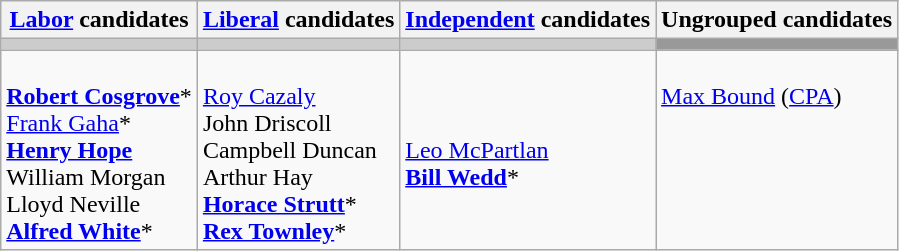<table class="wikitable">
<tr>
<th><a href='#'>Labor</a> candidates</th>
<th><a href='#'>Liberal</a> candidates</th>
<th><a href='#'>Independent</a> candidates</th>
<th>Ungrouped candidates</th>
</tr>
<tr bgcolor="#cccccc">
<td></td>
<td></td>
<td></td>
<td bgcolor="#999999"></td>
</tr>
<tr>
<td><br><strong><a href='#'>Robert Cosgrove</a></strong>*<br>
<a href='#'>Frank Gaha</a>*<br>
<strong><a href='#'>Henry Hope</a></strong><br>
William Morgan<br>
Lloyd Neville<br>
<strong><a href='#'>Alfred White</a></strong>*</td>
<td><br><a href='#'>Roy Cazaly</a><br>
John Driscoll<br>
Campbell Duncan<br>
Arthur Hay<br>
<strong><a href='#'>Horace Strutt</a></strong>*<br>
<strong><a href='#'>Rex Townley</a></strong>*</td>
<td><br><a href='#'>Leo McPartlan</a><br>
<strong><a href='#'>Bill Wedd</a></strong>*</td>
<td valign=top><br><a href='#'>Max Bound</a> (<a href='#'>CPA</a>)</td>
</tr>
</table>
